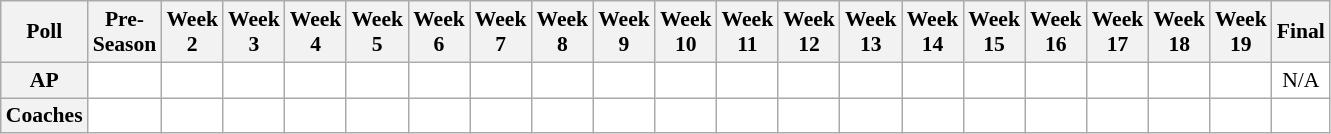<table class="wikitable" style="white-space:nowrap;font-size:90%">
<tr>
<th>Poll</th>
<th>Pre-<br>Season</th>
<th>Week<br>2</th>
<th>Week<br>3</th>
<th>Week<br>4</th>
<th>Week<br>5</th>
<th>Week<br>6</th>
<th>Week<br>7</th>
<th>Week<br>8</th>
<th>Week<br>9</th>
<th>Week<br>10</th>
<th>Week<br>11</th>
<th>Week<br>12</th>
<th>Week<br>13</th>
<th>Week<br>14</th>
<th>Week<br>15</th>
<th>Week<br>16</th>
<th>Week<br>17</th>
<th>Week<br>18</th>
<th>Week<br>19</th>
<th>Final</th>
</tr>
<tr style="text-align:center;">
<th>AP</th>
<td style="background:#FFF;"></td>
<td style="background:#FFF;"></td>
<td style="background:#FFF;"></td>
<td style="background:#FFF;"></td>
<td style="background:#FFF;"></td>
<td style="background:#FFF;"></td>
<td style="background:#FFF;"></td>
<td style="background:#FFF;"></td>
<td style="background:#FFF;"></td>
<td style="background:#FFF;"></td>
<td style="background:#FFF;"></td>
<td style="background:#FFF;"></td>
<td style="background:#FFF;"></td>
<td style="background:#FFF;"></td>
<td style="background:#FFF;"></td>
<td style="background:#FFF;"></td>
<td style="background:#FFF;"></td>
<td style="background:#FFF;"></td>
<td style="background:#FFF;"></td>
<td style="background:#FFF;">N/A</td>
</tr>
<tr style="text-align:center;">
<th>Coaches</th>
<td style="background:#FFF;"></td>
<td style="background:#FFF;"></td>
<td style="background:#FFF;"></td>
<td style="background:#FFF;"></td>
<td style="background:#FFF;"></td>
<td style="background:#FFF;"></td>
<td style="background:#FFF;"></td>
<td style="background:#FFF;"></td>
<td style="background:#FFF;"></td>
<td style="background:#FFF;"></td>
<td style="background:#FFF;"></td>
<td style="background:#FFF;"></td>
<td style="background:#FFF;"></td>
<td style="background:#FFF;"></td>
<td style="background:#FFF;"></td>
<td style="background:#FFF;"></td>
<td style="background:#FFF;"></td>
<td style="background:#FFF;"></td>
<td style="background:#FFF;"></td>
<td style="background:#FFF;"></td>
</tr>
</table>
